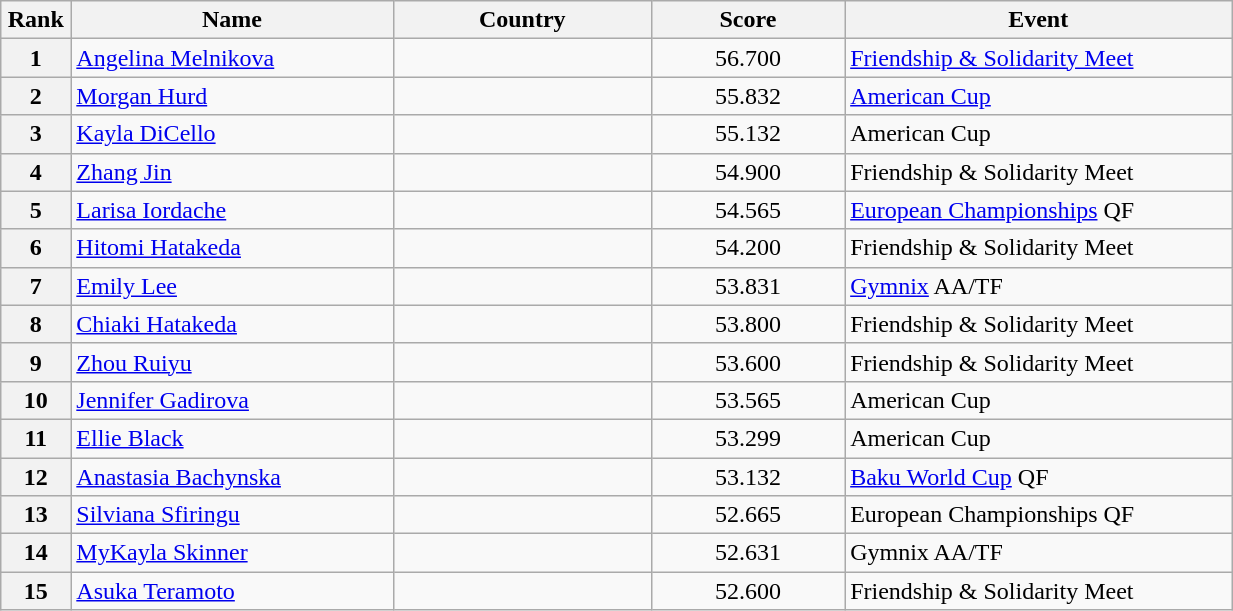<table class="wikitable sortable" style="width:65%;">
<tr>
<th style="text-align:center; width:5%;">Rank</th>
<th style="text-align:center; width:25%;">Name</th>
<th style="text-align:center; width:20%;">Country</th>
<th style="text-align:center; width:15%;">Score</th>
<th style="text-align:center; width:30%;">Event</th>
</tr>
<tr>
<th>1</th>
<td><a href='#'>Angelina Melnikova</a></td>
<td></td>
<td align="center">56.700</td>
<td><a href='#'>Friendship & Solidarity Meet</a></td>
</tr>
<tr>
<th>2</th>
<td><a href='#'>Morgan Hurd</a></td>
<td></td>
<td align="center">55.832</td>
<td><a href='#'>American Cup</a></td>
</tr>
<tr>
<th>3</th>
<td><a href='#'>Kayla DiCello</a></td>
<td></td>
<td align="center">55.132</td>
<td>American Cup</td>
</tr>
<tr>
<th>4</th>
<td><a href='#'>Zhang Jin</a></td>
<td></td>
<td align="center">54.900</td>
<td>Friendship & Solidarity Meet</td>
</tr>
<tr>
<th>5</th>
<td><a href='#'>Larisa Iordache</a></td>
<td></td>
<td align="center">54.565</td>
<td><a href='#'>European Championships</a> QF</td>
</tr>
<tr>
<th>6</th>
<td><a href='#'>Hitomi Hatakeda</a></td>
<td></td>
<td align="center">54.200</td>
<td>Friendship & Solidarity Meet</td>
</tr>
<tr>
<th>7</th>
<td><a href='#'>Emily Lee</a></td>
<td></td>
<td align="center">53.831</td>
<td><a href='#'>Gymnix</a> AA/TF</td>
</tr>
<tr>
<th>8</th>
<td><a href='#'>Chiaki Hatakeda</a></td>
<td></td>
<td align="center">53.800</td>
<td>Friendship & Solidarity Meet</td>
</tr>
<tr>
<th>9</th>
<td><a href='#'>Zhou Ruiyu</a></td>
<td></td>
<td align="center">53.600</td>
<td>Friendship & Solidarity Meet</td>
</tr>
<tr>
<th>10</th>
<td><a href='#'>Jennifer Gadirova</a></td>
<td></td>
<td align="center">53.565</td>
<td>American Cup</td>
</tr>
<tr>
<th>11</th>
<td><a href='#'>Ellie Black</a></td>
<td></td>
<td align="center">53.299</td>
<td>American Cup</td>
</tr>
<tr>
<th>12</th>
<td><a href='#'>Anastasia Bachynska</a></td>
<td></td>
<td align="center">53.132</td>
<td><a href='#'>Baku World Cup</a> QF</td>
</tr>
<tr>
<th>13</th>
<td><a href='#'>Silviana Sfiringu</a></td>
<td></td>
<td align="center">52.665</td>
<td>European Championships QF</td>
</tr>
<tr>
<th>14</th>
<td><a href='#'>MyKayla Skinner</a></td>
<td></td>
<td align="center">52.631</td>
<td>Gymnix AA/TF</td>
</tr>
<tr>
<th>15</th>
<td><a href='#'>Asuka Teramoto</a></td>
<td></td>
<td align="center">52.600</td>
<td>Friendship & Solidarity Meet</td>
</tr>
</table>
